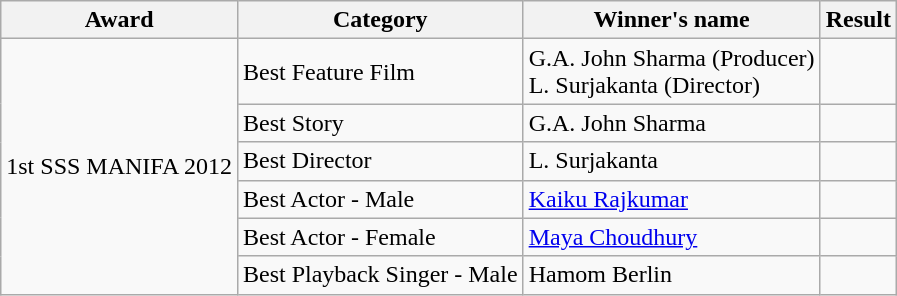<table class="wikitable sortable">
<tr>
<th>Award</th>
<th>Category</th>
<th>Winner's name</th>
<th>Result</th>
</tr>
<tr>
<td rowspan="6">1st SSS MANIFA 2012</td>
<td>Best Feature Film</td>
<td>G.A. John Sharma (Producer)<br>L. Surjakanta (Director)</td>
<td></td>
</tr>
<tr>
<td>Best Story</td>
<td>G.A. John Sharma</td>
<td></td>
</tr>
<tr>
<td>Best Director</td>
<td>L. Surjakanta</td>
<td></td>
</tr>
<tr>
<td>Best Actor - Male</td>
<td><a href='#'>Kaiku Rajkumar</a></td>
<td></td>
</tr>
<tr>
<td>Best Actor - Female</td>
<td><a href='#'>Maya Choudhury</a></td>
<td></td>
</tr>
<tr>
<td>Best Playback Singer - Male</td>
<td>Hamom Berlin</td>
<td></td>
</tr>
</table>
